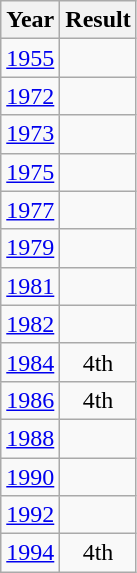<table class="wikitable" style="text-align:center">
<tr>
<th>Year</th>
<th>Result</th>
</tr>
<tr>
<td><a href='#'>1955</a></td>
<td></td>
</tr>
<tr>
<td><a href='#'>1972</a></td>
<td></td>
</tr>
<tr>
<td><a href='#'>1973</a></td>
<td></td>
</tr>
<tr>
<td><a href='#'>1975</a></td>
<td></td>
</tr>
<tr>
<td><a href='#'>1977</a></td>
<td></td>
</tr>
<tr>
<td><a href='#'>1979</a></td>
<td></td>
</tr>
<tr>
<td><a href='#'>1981</a></td>
<td></td>
</tr>
<tr>
<td><a href='#'>1982</a></td>
<td></td>
</tr>
<tr>
<td><a href='#'>1984</a></td>
<td>4th</td>
</tr>
<tr>
<td><a href='#'>1986</a></td>
<td>4th</td>
</tr>
<tr>
<td><a href='#'>1988</a></td>
<td></td>
</tr>
<tr>
<td><a href='#'>1990</a></td>
<td></td>
</tr>
<tr>
<td><a href='#'>1992</a></td>
<td></td>
</tr>
<tr>
<td><a href='#'>1994</a></td>
<td>4th</td>
</tr>
</table>
